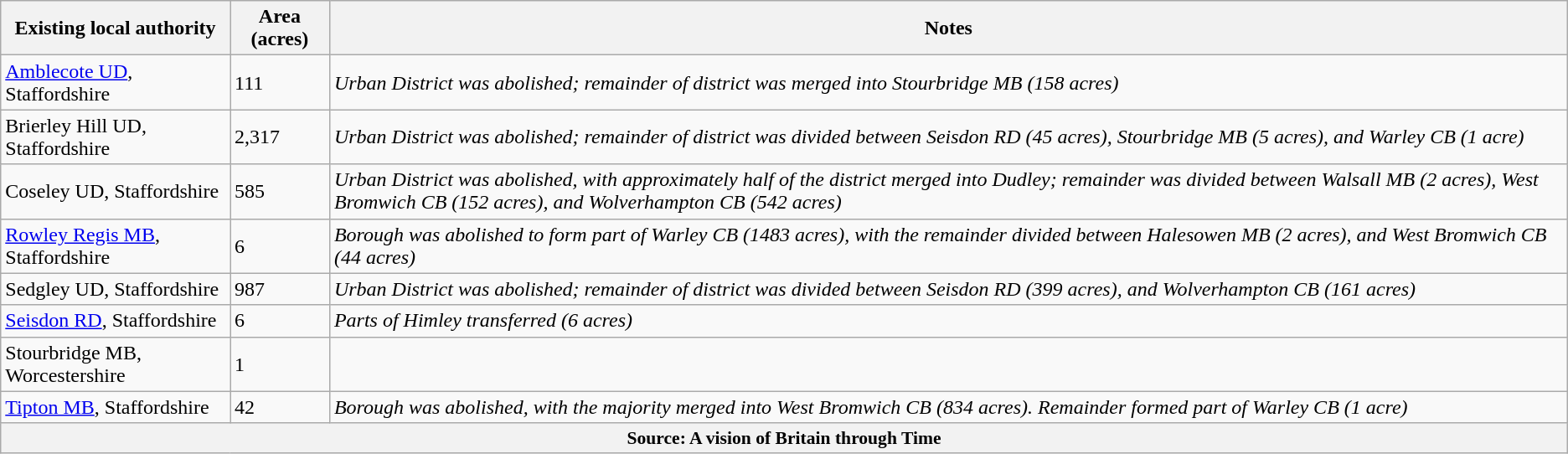<table class="wikitable">
<tr>
<th>Existing local authority</th>
<th>Area (acres)</th>
<th>Notes</th>
</tr>
<tr>
<td><a href='#'>Amblecote UD</a>, Staffordshire</td>
<td>111</td>
<td><em>Urban District was abolished; remainder of district was merged into Stourbridge MB (158 acres)</em></td>
</tr>
<tr>
<td>Brierley Hill UD, Staffordshire</td>
<td>2,317</td>
<td><em>Urban District was abolished; remainder of district was divided between Seisdon RD (45 acres), Stourbridge MB (5 acres), and Warley CB (1 acre)</em></td>
</tr>
<tr>
<td>Coseley UD, Staffordshire</td>
<td>585</td>
<td><em>Urban District was abolished, with approximately half of the district merged into Dudley; remainder was divided between Walsall MB (2 acres), West Bromwich CB (152 acres), and Wolverhampton CB (542 acres)</em></td>
</tr>
<tr>
<td><a href='#'>Rowley Regis MB</a>, Staffordshire</td>
<td>6</td>
<td><em>Borough was abolished to form part of Warley CB (1483 acres), with the remainder divided between Halesowen MB (2 acres), and West Bromwich CB (44 acres)</em></td>
</tr>
<tr>
<td>Sedgley UD, Staffordshire</td>
<td>987</td>
<td><em>Urban District was abolished; remainder of district was divided between Seisdon RD (399 acres), and Wolverhampton CB (161 acres)</em></td>
</tr>
<tr>
<td><a href='#'>Seisdon RD</a>, Staffordshire</td>
<td>6</td>
<td><em>Parts of Himley transferred (6 acres)</em></td>
</tr>
<tr>
<td>Stourbridge MB, Worcestershire</td>
<td>1</td>
<td></td>
</tr>
<tr>
<td><a href='#'>Tipton MB</a>, Staffordshire</td>
<td>42</td>
<td><em>Borough was abolished, with the majority merged into West Bromwich CB (834 acres). Remainder formed part of Warley CB (1 acre)</em></td>
</tr>
<tr>
<th colspan="3" style="font-size:90%;">Source: A vision of Britain through Time</th>
</tr>
</table>
